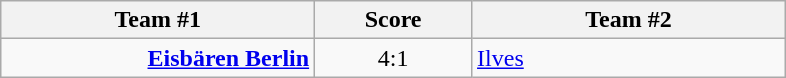<table class="wikitable" style="text-align: center;">
<tr>
<th width=22%>Team #1</th>
<th width=11%>Score</th>
<th width=22%>Team #2</th>
</tr>
<tr>
<td style="text-align: right;"><strong><a href='#'>Eisbären Berlin</a></strong> </td>
<td>4:1</td>
<td style="text-align: left;"> <a href='#'>Ilves</a></td>
</tr>
</table>
